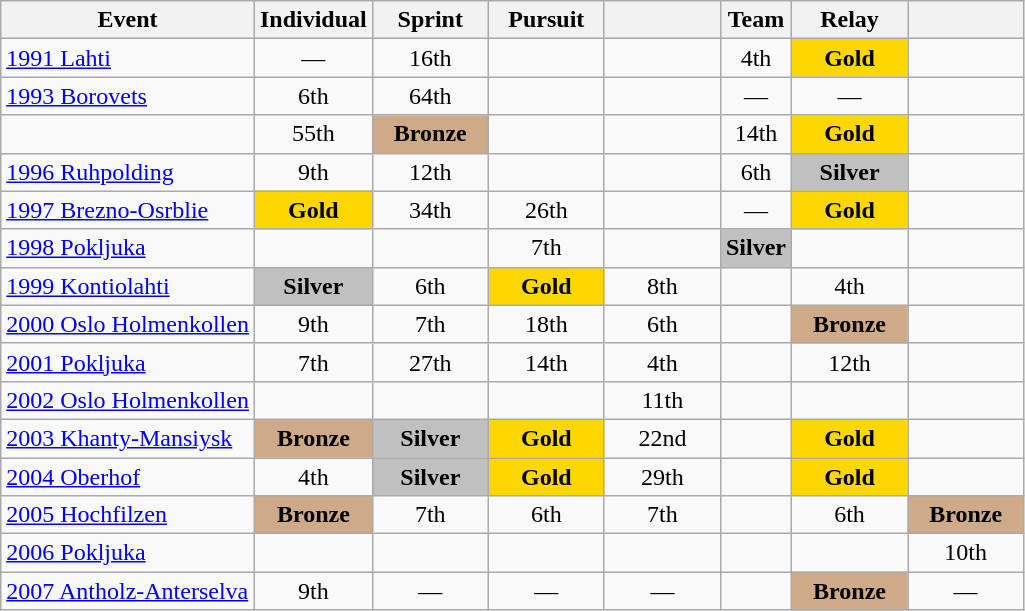<table class="wikitable" style="text-align: center;">
<tr ">
<th>Event</th>
<th style="width:70px;">Individual</th>
<th style="width:70px;">Sprint</th>
<th style="width:70px;">Pursuit</th>
<th style="width:70px;"></th>
<th>Team</th>
<th style="width:70px;">Relay</th>
<th style="width:70px;"></th>
</tr>
<tr>
<td align=left> <a href='#'>1991 Lahti</a></td>
<td>—</td>
<td>16th</td>
<td></td>
<td></td>
<td>4th</td>
<td style="background:gold;"><strong>Gold</strong></td>
<td></td>
</tr>
<tr>
<td align=left> <a href='#'>1993 Borovets</a></td>
<td>6th</td>
<td>64th</td>
<td></td>
<td></td>
<td>—</td>
<td>—</td>
<td></td>
</tr>
<tr>
<td align=left></td>
<td>55th</td>
<td style="background:#cfaa88;"><strong>Bronze</strong></td>
<td></td>
<td></td>
<td>14th</td>
<td style="background:gold;"><strong>Gold</strong></td>
<td></td>
</tr>
<tr>
<td align=left> <a href='#'>1996 Ruhpolding</a></td>
<td>9th</td>
<td>12th</td>
<td></td>
<td></td>
<td>6th</td>
<td style="background:silver;"><strong>Silver</strong></td>
<td></td>
</tr>
<tr>
<td align=left> <a href='#'>1997 Brezno-Osrblie</a></td>
<td style="background:gold;"><strong>Gold</strong></td>
<td>34th</td>
<td>26th</td>
<td></td>
<td>—</td>
<td style="background:gold;"><strong>Gold</strong></td>
<td></td>
</tr>
<tr>
<td align=left> <a href='#'>1998 Pokljuka</a></td>
<td></td>
<td></td>
<td>7th</td>
<td></td>
<td style="background:silver;"><strong>Silver</strong></td>
<td></td>
<td></td>
</tr>
<tr>
<td align=left> <a href='#'>1999 Kontiolahti</a></td>
<td style="background:silver;"><strong>Silver</strong></td>
<td>6th</td>
<td style="background:gold;"><strong>Gold</strong></td>
<td>8th</td>
<td></td>
<td>4th</td>
<td></td>
</tr>
<tr>
<td align=left> <a href='#'>2000 Oslo Holmenkollen</a></td>
<td>9th</td>
<td>7th</td>
<td>18th</td>
<td>6th</td>
<td></td>
<td style="background:#cfaa88;"><strong>Bronze</strong></td>
<td></td>
</tr>
<tr>
<td align=left> <a href='#'>2001 Pokljuka</a></td>
<td>7th</td>
<td>27th</td>
<td>14th</td>
<td>4th</td>
<td></td>
<td>12th</td>
<td></td>
</tr>
<tr>
<td align=left> <a href='#'>2002 Oslo Holmenkollen</a></td>
<td></td>
<td></td>
<td></td>
<td>11th</td>
<td></td>
<td></td>
<td></td>
</tr>
<tr>
<td align=left> <a href='#'>2003 Khanty-Mansiysk</a></td>
<td style="background:#cfaa88;"><strong>Bronze</strong></td>
<td style="background:silver;"><strong>Silver</strong></td>
<td style="background:gold;"><strong>Gold</strong></td>
<td>22nd</td>
<td></td>
<td style="background:gold;"><strong>Gold</strong></td>
<td></td>
</tr>
<tr>
<td align=left> <a href='#'>2004 Oberhof</a></td>
<td>4th</td>
<td style="background:silver;"><strong>Silver</strong></td>
<td style="background:gold;"><strong>Gold</strong></td>
<td>29th</td>
<td></td>
<td style="background:gold;"><strong>Gold</strong></td>
<td></td>
</tr>
<tr>
<td align=left> <a href='#'>2005 Hochfilzen</a></td>
<td style="background:#cfaa88;"><strong>Bronze</strong></td>
<td>7th</td>
<td>6th</td>
<td>7th</td>
<td></td>
<td>6th</td>
<td style="background:#cfaa88;"><strong>Bronze</strong></td>
</tr>
<tr>
<td align=left> <a href='#'>2006 Pokljuka</a></td>
<td></td>
<td></td>
<td></td>
<td></td>
<td></td>
<td></td>
<td>10th</td>
</tr>
<tr>
<td align=left> <a href='#'>2007 Antholz-Anterselva</a></td>
<td>9th</td>
<td>—</td>
<td>—</td>
<td>—</td>
<td></td>
<td style="background:#cfaa88;"><strong>Bronze</strong></td>
<td>—</td>
</tr>
</table>
